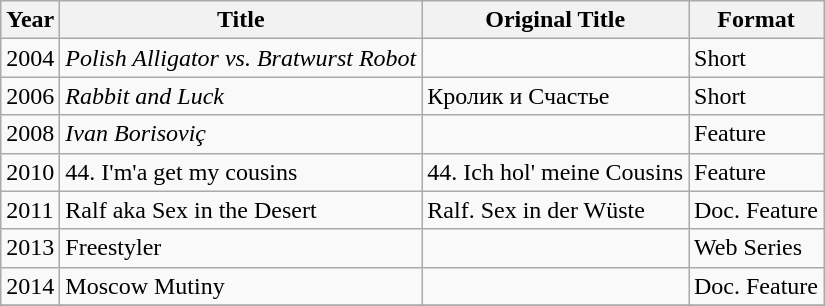<table class="wikitable" border="1">
<tr>
<th>Year</th>
<th>Title</th>
<th>Original Title</th>
<th>Format</th>
</tr>
<tr>
<td>2004</td>
<td><em>Polish Alligator vs. Bratwurst Robot</em></td>
<td></td>
<td>Short</td>
</tr>
<tr>
<td>2006</td>
<td><em>Rabbit and Luck</em></td>
<td>Кролик и Счастье</td>
<td>Short</td>
</tr>
<tr>
<td>2008</td>
<td><em>Ivan Borisoviç</em></td>
<td></td>
<td>Feature</td>
</tr>
<tr>
<td>2010</td>
<td>44. I'm'a get my cousins</td>
<td>44. Ich hol' meine Cousins</td>
<td>Feature</td>
</tr>
<tr>
<td>2011</td>
<td>Ralf aka Sex in the Desert</td>
<td>Ralf. Sex in der Wüste</td>
<td>Doc. Feature</td>
</tr>
<tr>
<td>2013</td>
<td>Freestyler</td>
<td></td>
<td>Web Series</td>
</tr>
<tr>
<td>2014</td>
<td>Moscow Mutiny</td>
<td></td>
<td>Doc. Feature</td>
</tr>
<tr>
</tr>
</table>
